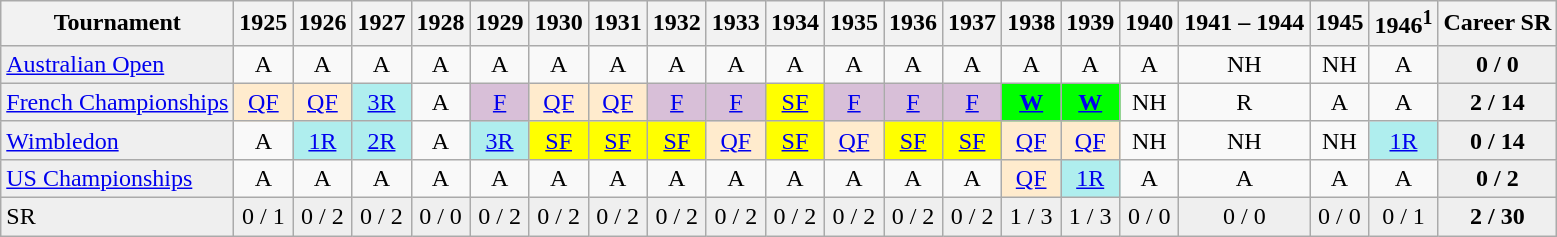<table class="wikitable">
<tr>
<th>Tournament</th>
<th>1925</th>
<th>1926</th>
<th>1927</th>
<th>1928</th>
<th>1929</th>
<th>1930</th>
<th>1931</th>
<th>1932</th>
<th>1933</th>
<th>1934</th>
<th>1935</th>
<th>1936</th>
<th>1937</th>
<th>1938</th>
<th>1939</th>
<th>1940</th>
<th>1941 – 1944</th>
<th>1945</th>
<th>1946<sup>1</sup></th>
<th>Career SR</th>
</tr>
<tr>
<td style="background:#EFEFEF;"><a href='#'>Australian Open</a></td>
<td align="center">A</td>
<td align="center">A</td>
<td align="center">A</td>
<td align="center">A</td>
<td align="center">A</td>
<td align="center">A</td>
<td align="center">A</td>
<td align="center">A</td>
<td align="center">A</td>
<td align="center">A</td>
<td align="center">A</td>
<td align="center">A</td>
<td align="center">A</td>
<td align="center">A</td>
<td align="center">A</td>
<td align="center">A</td>
<td align="center">NH</td>
<td align="center">NH</td>
<td align="center">A</td>
<td align="center" style="background:#EFEFEF;"><strong>0 / 0</strong></td>
</tr>
<tr>
<td style="background:#EFEFEF;"><a href='#'>French Championships</a></td>
<td align="center" style="background:#ffebcd;"><a href='#'>QF</a></td>
<td align="center" style="background:#ffebcd;"><a href='#'>QF</a></td>
<td align="center" style="background:#afeeee;"><a href='#'>3R</a></td>
<td align="center">A</td>
<td align="center" style="background:#D8BFD8;"><a href='#'>F</a></td>
<td align="center" style="background:#ffebcd;"><a href='#'>QF</a></td>
<td align="center" style="background:#ffebcd;"><a href='#'>QF</a></td>
<td align="center" style="background:#D8BFD8;"><a href='#'>F</a></td>
<td align="center" style="background:#D8BFD8;"><a href='#'>F</a></td>
<td align="center" style="background:yellow;"><a href='#'>SF</a></td>
<td align="center" style="background:#D8BFD8;"><a href='#'>F</a></td>
<td align="center" style="background:#D8BFD8;"><a href='#'>F</a></td>
<td align="center" style="background:#D8BFD8;"><a href='#'>F</a></td>
<td align="center" style="background:#00ff00;"><strong><a href='#'>W</a></strong></td>
<td align="center" style="background:#00ff00;"><strong><a href='#'>W</a></strong></td>
<td align="center">NH</td>
<td align="center">R</td>
<td align="center">A</td>
<td align="center">A</td>
<td align="center" style="background:#EFEFEF;"><strong>2 / 14</strong></td>
</tr>
<tr>
<td style="background:#EFEFEF;"><a href='#'>Wimbledon</a></td>
<td align="center">A</td>
<td align="center" style="background:#afeeee;"><a href='#'>1R</a></td>
<td align="center" style="background:#afeeee;"><a href='#'>2R</a></td>
<td align="center">A</td>
<td align="center" style="background:#afeeee;"><a href='#'>3R</a></td>
<td align="center" style="background:yellow;"><a href='#'>SF</a></td>
<td align="center" style="background:yellow;"><a href='#'>SF</a></td>
<td align="center" style="background:yellow;"><a href='#'>SF</a></td>
<td align="center" style="background:#ffebcd;"><a href='#'>QF</a></td>
<td align="center" style="background:yellow;"><a href='#'>SF</a></td>
<td align="center" style="background:#ffebcd;"><a href='#'>QF</a></td>
<td align="center" style="background:yellow;"><a href='#'>SF</a></td>
<td align="center" style="background:yellow;"><a href='#'>SF</a></td>
<td align="center" style="background:#ffebcd;"><a href='#'>QF</a></td>
<td align="center" style="background:#ffebcd;"><a href='#'>QF</a></td>
<td align="center">NH</td>
<td align="center">NH</td>
<td align="center">NH</td>
<td align="center" style="background:#afeeee;"><a href='#'>1R</a></td>
<td align="center" style="background:#EFEFEF;"><strong>0 / 14</strong></td>
</tr>
<tr>
<td style="background:#EFEFEF;"><a href='#'>US Championships</a></td>
<td align="center">A</td>
<td align="center">A</td>
<td align="center">A</td>
<td align="center">A</td>
<td align="center">A</td>
<td align="center">A</td>
<td align="center">A</td>
<td align="center">A</td>
<td align="center">A</td>
<td align="center">A</td>
<td align="center">A</td>
<td align="center">A</td>
<td align="center">A</td>
<td align="center" style="background:#ffebcd;"><a href='#'>QF</a></td>
<td align="center" style="background:#afeeee;"><a href='#'>1R</a></td>
<td align="center">A</td>
<td align="center">A</td>
<td align="center">A</td>
<td align="center">A</td>
<td align="center" style="background:#EFEFEF;"><strong>0 / 2</strong></td>
</tr>
<tr>
<td style="background:#EFEFEF;">SR</td>
<td align="center" style="background:#EFEFEF;">0 / 1</td>
<td align="center" style="background:#EFEFEF;">0 / 2</td>
<td align="center" style="background:#EFEFEF;">0 / 2</td>
<td align="center" style="background:#EFEFEF;">0 / 0</td>
<td align="center" style="background:#EFEFEF;">0 / 2</td>
<td align="center" style="background:#EFEFEF;">0 / 2</td>
<td align="center" style="background:#EFEFEF;">0 / 2</td>
<td align="center" style="background:#EFEFEF;">0 / 2</td>
<td align="center" style="background:#EFEFEF;">0 / 2</td>
<td align="center" style="background:#EFEFEF;">0 / 2</td>
<td align="center" style="background:#EFEFEF;">0 / 2</td>
<td align="center" style="background:#EFEFEF;">0 / 2</td>
<td align="center" style="background:#EFEFEF;">0 / 2</td>
<td align="center" style="background:#EFEFEF;">1 / 3</td>
<td align="center" style="background:#EFEFEF;">1 / 3</td>
<td align="center" style="background:#EFEFEF;">0 / 0</td>
<td align="center" style="background:#EFEFEF;">0 / 0</td>
<td align="center" style="background:#EFEFEF;">0 / 0</td>
<td align="center" style="background:#EFEFEF;">0 / 1</td>
<td align="center" style="background:#EFEFEF;"><strong>2 / 30</strong></td>
</tr>
</table>
